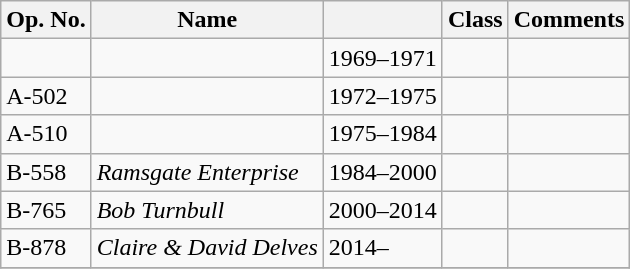<table class="wikitable">
<tr>
<th>Op. No.</th>
<th>Name</th>
<th></th>
<th>Class</th>
<th>Comments</th>
</tr>
<tr>
<td></td>
<td></td>
<td>1969–1971</td>
<td></td>
<td></td>
</tr>
<tr>
<td>A-502</td>
<td></td>
<td>1972–1975</td>
<td></td>
<td></td>
</tr>
<tr>
<td>A-510</td>
<td></td>
<td>1975–1984</td>
<td></td>
<td></td>
</tr>
<tr>
<td>B-558</td>
<td><em>Ramsgate Enterprise</em></td>
<td>1984–2000</td>
<td></td>
<td></td>
</tr>
<tr>
<td>B-765</td>
<td><em>Bob Turnbull</em></td>
<td>2000–2014</td>
<td></td>
<td></td>
</tr>
<tr>
<td>B-878</td>
<td><em>Claire & David Delves</em></td>
<td>2014–</td>
<td></td>
<td></td>
</tr>
<tr>
</tr>
</table>
